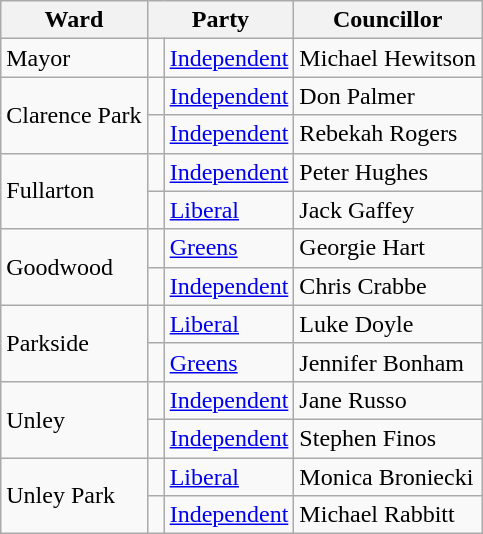<table class="wikitable">
<tr>
<th>Ward</th>
<th colspan="2">Party</th>
<th>Councillor</th>
</tr>
<tr>
<td rowspan="1">Mayor</td>
<td> </td>
<td><a href='#'>Independent</a></td>
<td>Michael Hewitson</td>
</tr>
<tr>
<td rowspan="2">Clarence Park</td>
<td> </td>
<td><a href='#'>Independent</a></td>
<td>Don Palmer</td>
</tr>
<tr>
<td> </td>
<td><a href='#'>Independent</a></td>
<td>Rebekah Rogers</td>
</tr>
<tr>
<td rowspan="2">Fullarton</td>
<td> </td>
<td><a href='#'>Independent</a></td>
<td>Peter Hughes</td>
</tr>
<tr>
<td> </td>
<td><a href='#'>Liberal</a></td>
<td>Jack Gaffey</td>
</tr>
<tr>
<td rowspan="2">Goodwood</td>
<td> </td>
<td><a href='#'>Greens</a></td>
<td>Georgie Hart</td>
</tr>
<tr>
<td> </td>
<td><a href='#'>Independent</a></td>
<td>Chris Crabbe</td>
</tr>
<tr>
<td rowspan="2">Parkside</td>
<td> </td>
<td><a href='#'>Liberal</a></td>
<td>Luke Doyle</td>
</tr>
<tr>
<td> </td>
<td><a href='#'>Greens</a></td>
<td>Jennifer Bonham</td>
</tr>
<tr>
<td rowspan="2">Unley</td>
<td> </td>
<td><a href='#'>Independent</a></td>
<td>Jane Russo</td>
</tr>
<tr>
<td> </td>
<td><a href='#'>Independent</a></td>
<td>Stephen Finos</td>
</tr>
<tr>
<td rowspan="2">Unley Park</td>
<td> </td>
<td><a href='#'>Liberal</a></td>
<td>Monica Broniecki</td>
</tr>
<tr>
<td> </td>
<td><a href='#'>Independent</a></td>
<td>Michael Rabbitt</td>
</tr>
</table>
